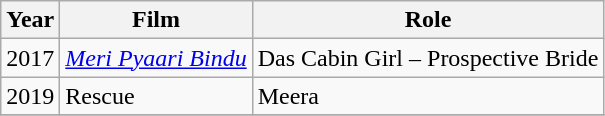<table class="wikitable sortable">
<tr>
<th>Year</th>
<th>Film</th>
<th>Role</th>
</tr>
<tr>
<td>2017</td>
<td><em><a href='#'>Meri Pyaari Bindu</a></em></td>
<td>Das Cabin Girl – Prospective Bride</td>
</tr>
<tr>
<td>2019</td>
<td>Rescue</td>
<td>Meera</td>
</tr>
<tr>
</tr>
</table>
